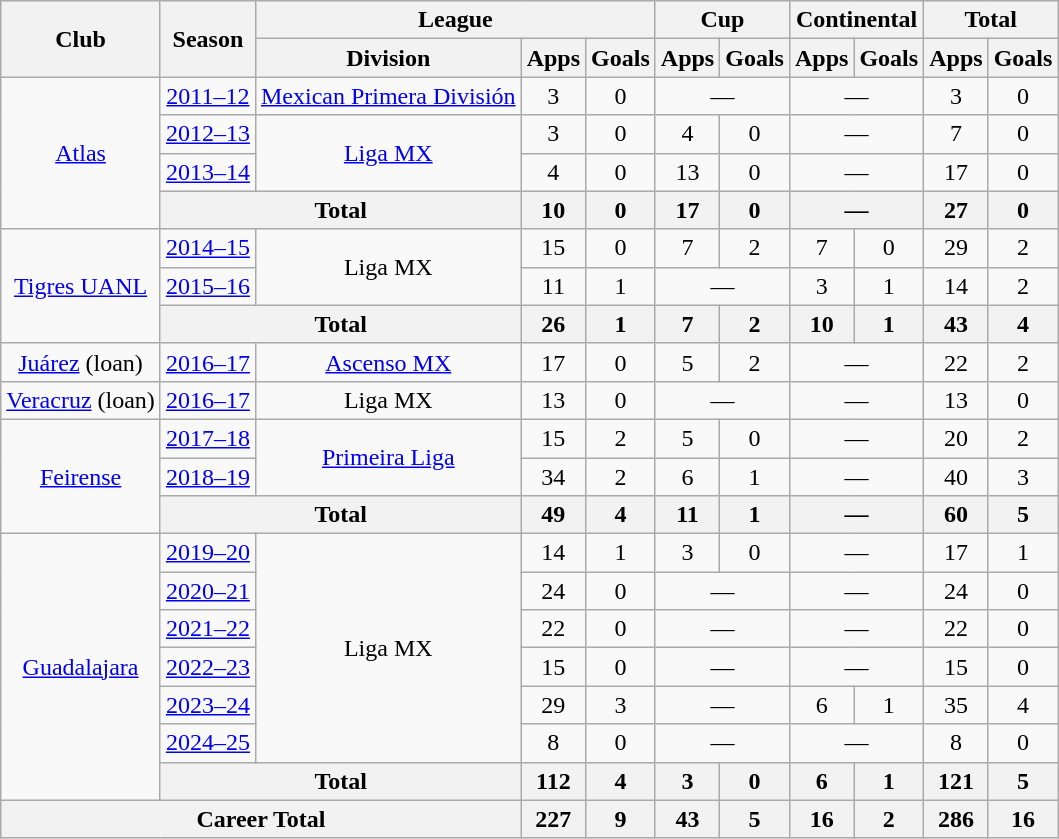<table class="wikitable" style="text-align: center;">
<tr>
<th rowspan="2">Club</th>
<th rowspan="2">Season</th>
<th colspan="3">League</th>
<th colspan="2">Cup</th>
<th colspan="2">Continental</th>
<th colspan="2">Total</th>
</tr>
<tr>
<th>Division</th>
<th>Apps</th>
<th>Goals</th>
<th>Apps</th>
<th>Goals</th>
<th>Apps</th>
<th>Goals</th>
<th>Apps</th>
<th>Goals</th>
</tr>
<tr>
<td rowspan="4" valign="center"><a href='#'>Atlas</a></td>
<td><a href='#'>2011–12</a></td>
<td><a href='#'>Mexican Primera División</a></td>
<td>3</td>
<td>0</td>
<td colspan="2">—</td>
<td colspan="2">—</td>
<td>3</td>
<td>0</td>
</tr>
<tr>
<td><a href='#'>2012–13</a></td>
<td rowspan="2"><a href='#'>Liga MX</a></td>
<td>3</td>
<td>0</td>
<td>4</td>
<td>0</td>
<td colspan="2">—</td>
<td>7</td>
<td>0</td>
</tr>
<tr>
<td><a href='#'>2013–14</a></td>
<td>4</td>
<td>0</td>
<td>13</td>
<td>0</td>
<td colspan="2">—</td>
<td>17</td>
<td>0</td>
</tr>
<tr>
<th colspan="2">Total</th>
<th>10</th>
<th>0</th>
<th>17</th>
<th>0</th>
<th colspan="2">—</th>
<th>27</th>
<th>0</th>
</tr>
<tr>
<td rowspan="3" valign="center"><a href='#'>Tigres UANL</a></td>
<td><a href='#'>2014–15</a></td>
<td rowspan="2">Liga MX</td>
<td>15</td>
<td>0</td>
<td>7</td>
<td>2</td>
<td>7</td>
<td>0</td>
<td>29</td>
<td>2</td>
</tr>
<tr>
<td><a href='#'>2015–16</a></td>
<td>11</td>
<td>1</td>
<td colspan="2">—</td>
<td>3</td>
<td>1</td>
<td>14</td>
<td>2</td>
</tr>
<tr>
<th colspan="2">Total</th>
<th>26</th>
<th>1</th>
<th>7</th>
<th>2</th>
<th>10</th>
<th>1</th>
<th>43</th>
<th>4</th>
</tr>
<tr>
<td valign="center"><a href='#'>Juárez</a> (loan)</td>
<td><a href='#'>2016–17</a></td>
<td><a href='#'>Ascenso MX</a></td>
<td>17</td>
<td>0</td>
<td>5</td>
<td>2</td>
<td colspan="2">—</td>
<td>22</td>
<td>2</td>
</tr>
<tr>
<td valign="center"><a href='#'>Veracruz</a> (loan)</td>
<td><a href='#'>2016–17</a></td>
<td>Liga MX</td>
<td>13</td>
<td>0</td>
<td colspan="2">—</td>
<td colspan="2">—</td>
<td>13</td>
<td>0</td>
</tr>
<tr>
<td rowspan="3" valign="center"><a href='#'>Feirense</a></td>
<td><a href='#'>2017–18</a></td>
<td rowspan="2"><a href='#'>Primeira Liga</a></td>
<td>15</td>
<td>2</td>
<td>5</td>
<td>0</td>
<td colspan="2">—</td>
<td>20</td>
<td>2</td>
</tr>
<tr>
<td><a href='#'>2018–19</a></td>
<td>34</td>
<td>2</td>
<td>6</td>
<td>1</td>
<td colspan="2">—</td>
<td>40</td>
<td>3</td>
</tr>
<tr>
<th colspan="2">Total</th>
<th>49</th>
<th>4</th>
<th>11</th>
<th>1</th>
<th colspan="2">—</th>
<th>60</th>
<th>5</th>
</tr>
<tr>
<td rowspan="7" valign="center"><a href='#'>Guadalajara</a></td>
<td><a href='#'>2019–20</a></td>
<td rowspan="6">Liga MX</td>
<td>14</td>
<td>1</td>
<td>3</td>
<td>0</td>
<td colspan="2">—</td>
<td>17</td>
<td>1</td>
</tr>
<tr>
<td><a href='#'>2020–21</a></td>
<td>24</td>
<td>0</td>
<td colspan="2">—</td>
<td colspan="2">—</td>
<td>24</td>
<td>0</td>
</tr>
<tr>
<td><a href='#'>2021–22</a></td>
<td>22</td>
<td>0</td>
<td colspan="2">—</td>
<td colspan="2">—</td>
<td>22</td>
<td>0</td>
</tr>
<tr>
<td><a href='#'>2022–23</a></td>
<td>15</td>
<td>0</td>
<td colspan=2>—</td>
<td colspan=2>—</td>
<td>15</td>
<td>0</td>
</tr>
<tr>
<td><a href='#'>2023–24</a></td>
<td>29</td>
<td>3</td>
<td colspan=2>—</td>
<td>6</td>
<td>1</td>
<td>35</td>
<td>4</td>
</tr>
<tr>
<td><a href='#'>2024–25</a></td>
<td>8</td>
<td>0</td>
<td colspan="2">—</td>
<td colspan="2">—</td>
<td>8</td>
<td>0</td>
</tr>
<tr>
<th colspan="2">Total</th>
<th>112</th>
<th>4</th>
<th>3</th>
<th>0</th>
<th>6</th>
<th>1</th>
<th>121</th>
<th>5</th>
</tr>
<tr>
<th colspan="3">Career Total</th>
<th>227</th>
<th>9</th>
<th>43</th>
<th>5</th>
<th>16</th>
<th>2</th>
<th>286</th>
<th>16</th>
</tr>
</table>
